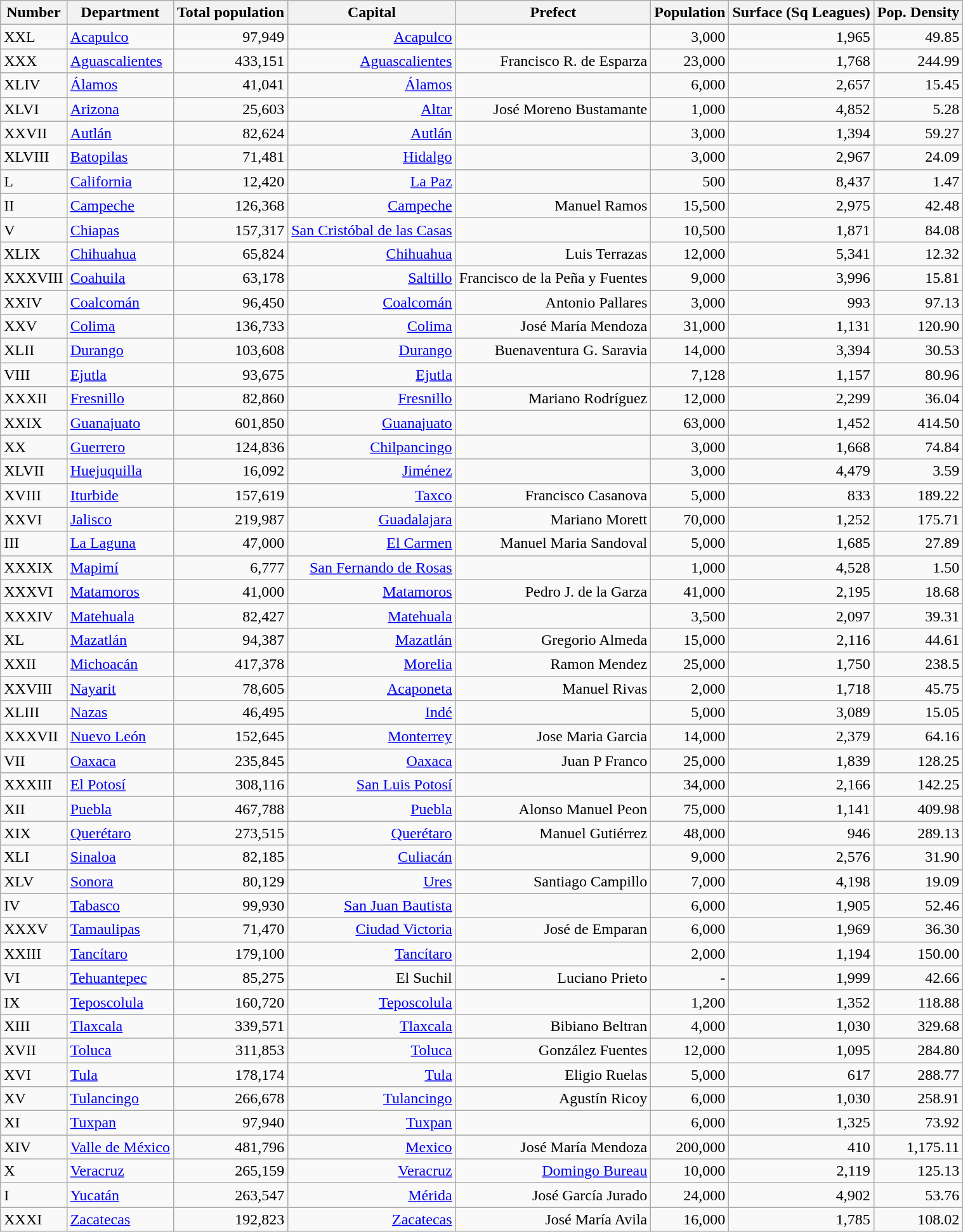<table class="wikitable sortable">
<tr>
<th>Number</th>
<th>Department</th>
<th data-sort-type="number">Total population</th>
<th>Capital</th>
<th>Prefect</th>
<th data-sort-type="number">Population</th>
<th data-sort-type="number">Surface (Sq Leagues)</th>
<th data-sort-type="number">Pop. Density</th>
</tr>
<tr>
<td>XXL</td>
<td><a href='#'>Acapulco</a></td>
<td align="right">97,949</td>
<td align="right"><a href='#'>Acapulco</a></td>
<td align="right"></td>
<td align="right">3,000</td>
<td align="right">1,965</td>
<td align="right">49.85</td>
</tr>
<tr>
<td>XXX</td>
<td><a href='#'>Aguascalientes</a></td>
<td align="right">433,151</td>
<td align="right"><a href='#'>Aguascalientes</a></td>
<td align="right">Francisco R. de Esparza</td>
<td align="right">23,000</td>
<td align="right">1,768</td>
<td align="right">244.99</td>
</tr>
<tr>
<td>XLIV</td>
<td><a href='#'>Álamos</a></td>
<td align="right">41,041</td>
<td align="right"><a href='#'>Álamos</a></td>
<td align="right"></td>
<td align="right">6,000</td>
<td align="right">2,657</td>
<td align="right">15.45</td>
</tr>
<tr>
<td>XLVI</td>
<td><a href='#'>Arizona</a></td>
<td align="right">25,603</td>
<td align="right"><a href='#'>Altar</a></td>
<td align="right">José Moreno Bustamante</td>
<td align="right">1,000</td>
<td align="right">4,852</td>
<td align="right">5.28</td>
</tr>
<tr>
<td>XXVII</td>
<td><a href='#'>Autlán</a></td>
<td align="right">82,624</td>
<td align="right"><a href='#'>Autlán</a></td>
<td align="right"></td>
<td align="right">3,000</td>
<td align="right">1,394</td>
<td align="right">59.27</td>
</tr>
<tr>
<td>XLVIII</td>
<td><a href='#'>Batopilas</a></td>
<td align="right">71,481</td>
<td align="right"><a href='#'>Hidalgo</a></td>
<td align="right"></td>
<td align="right">3,000</td>
<td align="right">2,967</td>
<td align="right">24.09</td>
</tr>
<tr>
<td>L</td>
<td><a href='#'>California</a></td>
<td align="right">12,420</td>
<td align="right"><a href='#'>La Paz</a></td>
<td align="right"></td>
<td align="right">500</td>
<td align="right">8,437</td>
<td align="right">1.47</td>
</tr>
<tr>
<td>II</td>
<td><a href='#'>Campeche</a></td>
<td align="right">126,368</td>
<td align="right"><a href='#'>Campeche</a></td>
<td align="right">Manuel Ramos</td>
<td align="right">15,500</td>
<td align="right">2,975</td>
<td align="right">42.48</td>
</tr>
<tr>
<td>V</td>
<td><a href='#'>Chiapas</a></td>
<td align="right">157,317</td>
<td align="right"><a href='#'>San Cristóbal de las Casas</a></td>
<td align="right"></td>
<td align="right">10,500</td>
<td align="right">1,871</td>
<td align="right">84.08</td>
</tr>
<tr>
<td>XLIX</td>
<td><a href='#'>Chihuahua</a></td>
<td align="right">65,824</td>
<td align="right"><a href='#'>Chihuahua</a></td>
<td align="right">Luis Terrazas</td>
<td align="right">12,000</td>
<td align="right">5,341</td>
<td align="right">12.32</td>
</tr>
<tr>
<td>XXXVIII</td>
<td><a href='#'>Coahuila</a></td>
<td align="right">63,178</td>
<td align="right"><a href='#'>Saltillo</a></td>
<td align="right">Francisco de la Peña y Fuentes</td>
<td align="right">9,000</td>
<td align="right">3,996</td>
<td align="right">15.81</td>
</tr>
<tr>
<td>XXIV</td>
<td><a href='#'>Coalcomán</a></td>
<td align="right">96,450</td>
<td align="right"><a href='#'>Coalcomán</a></td>
<td align="right">Antonio Pallares</td>
<td align="right">3,000</td>
<td align="right">993</td>
<td align="right">97.13</td>
</tr>
<tr>
<td>XXV</td>
<td><a href='#'>Colima</a></td>
<td align="right">136,733</td>
<td align="right"><a href='#'>Colima</a></td>
<td align="right">José María Mendoza</td>
<td align="right">31,000</td>
<td align="right">1,131</td>
<td align="right">120.90</td>
</tr>
<tr>
<td>XLII</td>
<td><a href='#'>Durango</a></td>
<td align="right">103,608</td>
<td align="right"><a href='#'>Durango</a></td>
<td align="right">Buenaventura G. Saravia</td>
<td align="right">14,000</td>
<td align="right">3,394</td>
<td align="right">30.53</td>
</tr>
<tr>
<td>VIII</td>
<td><a href='#'>Ejutla</a></td>
<td align="right">93,675</td>
<td align="right"><a href='#'>Ejutla</a></td>
<td align="right"></td>
<td align="right">7,128</td>
<td align="right">1,157</td>
<td align="right">80.96</td>
</tr>
<tr>
<td>XXXII</td>
<td><a href='#'>Fresnillo</a></td>
<td align="right">82,860</td>
<td align="right"><a href='#'>Fresnillo</a></td>
<td align="right">Mariano Rodríguez</td>
<td align="right">12,000</td>
<td align="right">2,299</td>
<td align="right">36.04</td>
</tr>
<tr>
<td>XXIX</td>
<td><a href='#'>Guanajuato</a></td>
<td align="right">601,850</td>
<td align="right"><a href='#'>Guanajuato</a></td>
<td align="right"></td>
<td align="right">63,000</td>
<td align="right">1,452</td>
<td align="right">414.50</td>
</tr>
<tr>
<td>XX</td>
<td><a href='#'>Guerrero</a></td>
<td align="right">124,836</td>
<td align="right"><a href='#'>Chilpancingo</a></td>
<td align="right"></td>
<td align="right">3,000</td>
<td align="right">1,668</td>
<td align="right">74.84</td>
</tr>
<tr>
<td>XLVII</td>
<td><a href='#'>Huejuquilla</a></td>
<td align="right">16,092</td>
<td align="right"><a href='#'>Jiménez</a></td>
<td align="right"></td>
<td align="right">3,000</td>
<td align="right">4,479</td>
<td align="right">3.59</td>
</tr>
<tr>
<td>XVIII</td>
<td><a href='#'>Iturbide</a></td>
<td align="right">157,619</td>
<td align="right"><a href='#'>Taxco</a></td>
<td align="right">Francisco Casanova</td>
<td align="right">5,000</td>
<td align="right">833</td>
<td align="right">189.22</td>
</tr>
<tr>
<td>XXVI</td>
<td><a href='#'>Jalisco</a></td>
<td align="right">219,987</td>
<td align="right"><a href='#'>Guadalajara</a></td>
<td align="right">Mariano Morett</td>
<td align="right">70,000</td>
<td align="right">1,252</td>
<td align="right">175.71</td>
</tr>
<tr>
<td>III</td>
<td><a href='#'>La Laguna</a></td>
<td align="right">47,000</td>
<td align="right"><a href='#'>El Carmen</a></td>
<td align="right">Manuel Maria Sandoval</td>
<td align="right">5,000</td>
<td align="right">1,685</td>
<td align="right">27.89</td>
</tr>
<tr>
<td>XXXIX</td>
<td><a href='#'>Mapimí</a></td>
<td align="right">6,777</td>
<td align="right"><a href='#'>San Fernando de Rosas</a></td>
<td align="right"></td>
<td align="right">1,000</td>
<td align="right">4,528</td>
<td align="right">1.50</td>
</tr>
<tr>
<td>XXXVI</td>
<td><a href='#'>Matamoros</a></td>
<td align="right">41,000</td>
<td align="right"><a href='#'>Matamoros</a></td>
<td align="right">Pedro J. de la Garza</td>
<td align="right">41,000</td>
<td align="right">2,195</td>
<td align="right">18.68</td>
</tr>
<tr>
<td>XXXIV</td>
<td><a href='#'>Matehuala</a></td>
<td align="right">82,427</td>
<td align="right"><a href='#'>Matehuala</a></td>
<td align="right"></td>
<td align="right">3,500</td>
<td align="right">2,097</td>
<td align="right">39.31</td>
</tr>
<tr>
<td>XL</td>
<td><a href='#'>Mazatlán</a></td>
<td align="right">94,387</td>
<td align="right"><a href='#'>Mazatlán</a></td>
<td align="right">Gregorio Almeda</td>
<td align="right">15,000</td>
<td align="right">2,116</td>
<td align="right">44.61</td>
</tr>
<tr>
<td>XXII</td>
<td><a href='#'>Michoacán</a></td>
<td align="right">417,378</td>
<td align="right"><a href='#'>Morelia</a></td>
<td align="right">Ramon Mendez</td>
<td align="right">25,000</td>
<td align="right">1,750</td>
<td align="right">238.5</td>
</tr>
<tr>
<td>XXVIII</td>
<td><a href='#'>Nayarit</a></td>
<td align="right">78,605</td>
<td align="right"><a href='#'>Acaponeta</a></td>
<td align="right">Manuel Rivas</td>
<td align="right">2,000</td>
<td align="right">1,718</td>
<td align="right">45.75</td>
</tr>
<tr>
<td>XLIII</td>
<td><a href='#'>Nazas</a></td>
<td align="right">46,495</td>
<td align="right"><a href='#'>Indé</a></td>
<td align="right"></td>
<td align="right">5,000</td>
<td align="right">3,089</td>
<td align="right">15.05</td>
</tr>
<tr>
<td>XXXVII</td>
<td><a href='#'>Nuevo León</a></td>
<td align="right">152,645</td>
<td align="right"><a href='#'>Monterrey</a></td>
<td align="right">Jose Maria Garcia</td>
<td align="right">14,000</td>
<td align="right">2,379</td>
<td align="right">64.16</td>
</tr>
<tr>
<td>VII</td>
<td><a href='#'>Oaxaca</a></td>
<td align="right">235,845</td>
<td align="right"><a href='#'>Oaxaca</a></td>
<td align="right">Juan P Franco</td>
<td align="right">25,000</td>
<td align="right">1,839</td>
<td align="right">128.25</td>
</tr>
<tr>
<td>XXXIII</td>
<td><a href='#'>El Potosí</a></td>
<td align="right">308,116</td>
<td align="right"><a href='#'>San Luis Potosí</a></td>
<td align="right"></td>
<td align="right">34,000</td>
<td align="right">2,166</td>
<td align="right">142.25</td>
</tr>
<tr>
<td>XII</td>
<td><a href='#'>Puebla</a></td>
<td align="right">467,788</td>
<td align="right"><a href='#'>Puebla</a></td>
<td align="right">Alonso Manuel Peon</td>
<td align="right">75,000</td>
<td align="right">1,141</td>
<td align="right">409.98</td>
</tr>
<tr>
<td>XIX</td>
<td><a href='#'>Querétaro</a></td>
<td align="right">273,515</td>
<td align="right"><a href='#'>Querétaro</a></td>
<td align="right">Manuel Gutiérrez</td>
<td align="right">48,000</td>
<td align="right">946</td>
<td align="right">289.13</td>
</tr>
<tr>
<td>XLI</td>
<td><a href='#'>Sinaloa</a></td>
<td align="right">82,185</td>
<td align="right"><a href='#'>Culiacán</a></td>
<td align="right"></td>
<td align="right">9,000</td>
<td align="right">2,576</td>
<td align="right">31.90</td>
</tr>
<tr>
<td>XLV</td>
<td><a href='#'>Sonora</a></td>
<td align="right">80,129</td>
<td align="right"><a href='#'>Ures</a></td>
<td align="right">Santiago Campillo</td>
<td align="right">7,000</td>
<td align="right">4,198</td>
<td align="right">19.09</td>
</tr>
<tr>
<td>IV</td>
<td><a href='#'>Tabasco</a></td>
<td align="right">99,930</td>
<td align="right"><a href='#'>San Juan Bautista</a></td>
<td align="right"></td>
<td align="right">6,000</td>
<td align="right">1,905</td>
<td align="right">52.46</td>
</tr>
<tr>
<td>XXXV</td>
<td><a href='#'>Tamaulipas</a></td>
<td align="right">71,470</td>
<td align="right"><a href='#'>Ciudad Victoria</a></td>
<td align="right">José de Emparan</td>
<td align="right">6,000</td>
<td align="right">1,969</td>
<td align="right">36.30</td>
</tr>
<tr>
<td>XXIII</td>
<td><a href='#'>Tancítaro</a></td>
<td align="right">179,100</td>
<td align="right"><a href='#'>Tancítaro</a></td>
<td align="right"></td>
<td align="right">2,000</td>
<td align="right">1,194</td>
<td align="right">150.00</td>
</tr>
<tr>
<td>VI</td>
<td><a href='#'>Tehuantepec</a></td>
<td align="right">85,275</td>
<td align="right">El Suchil</td>
<td align="right">Luciano Prieto</td>
<td align="right">-</td>
<td align="right">1,999</td>
<td align="right">42.66</td>
</tr>
<tr>
<td>IX</td>
<td><a href='#'>Teposcolula</a></td>
<td align="right">160,720</td>
<td align="right"><a href='#'>Teposcolula</a></td>
<td align="right"></td>
<td align="right">1,200</td>
<td align="right">1,352</td>
<td align="right">118.88</td>
</tr>
<tr>
<td>XIII</td>
<td><a href='#'>Tlaxcala</a></td>
<td align="right">339,571</td>
<td align="right"><a href='#'>Tlaxcala</a></td>
<td align="right">Bibiano Beltran</td>
<td align="right">4,000</td>
<td align="right">1,030</td>
<td align="right">329.68</td>
</tr>
<tr>
<td>XVII</td>
<td><a href='#'>Toluca</a></td>
<td align="right">311,853</td>
<td align="right"><a href='#'>Toluca</a></td>
<td align="right">González Fuentes</td>
<td align="right">12,000</td>
<td align="right">1,095</td>
<td align="right">284.80</td>
</tr>
<tr>
<td>XVI</td>
<td><a href='#'>Tula</a></td>
<td align="right">178,174</td>
<td align="right"><a href='#'>Tula</a></td>
<td align="right">Eligio Ruelas</td>
<td align="right">5,000</td>
<td align="right">617</td>
<td align="right">288.77</td>
</tr>
<tr>
<td>XV</td>
<td><a href='#'>Tulancingo</a></td>
<td align="right">266,678</td>
<td align="right"><a href='#'>Tulancingo</a></td>
<td align="right">Agustín Ricoy</td>
<td align="right">6,000</td>
<td align="right">1,030</td>
<td align="right">258.91</td>
</tr>
<tr>
<td>XI</td>
<td><a href='#'>Tuxpan</a></td>
<td align="right">97,940</td>
<td align="right"><a href='#'>Tuxpan</a></td>
<td align="right"></td>
<td align="right">6,000</td>
<td align="right">1,325</td>
<td align="right">73.92</td>
</tr>
<tr>
<td>XIV</td>
<td><a href='#'>Valle de México</a></td>
<td align="right">481,796</td>
<td align="right"><a href='#'>Mexico</a></td>
<td align="right">José María Mendoza</td>
<td align="right">200,000</td>
<td align="right">410</td>
<td align="right">1,175.11</td>
</tr>
<tr>
<td>X</td>
<td><a href='#'>Veracruz</a></td>
<td align="right">265,159</td>
<td align="right"><a href='#'>Veracruz</a></td>
<td align="right"><a href='#'>Domingo Bureau</a></td>
<td align="right">10,000</td>
<td align="right">2,119</td>
<td align="right">125.13</td>
</tr>
<tr>
<td>I</td>
<td><a href='#'>Yucatán</a></td>
<td align="right">263,547</td>
<td align="right"><a href='#'>Mérida</a></td>
<td align="right">José García Jurado</td>
<td align="right">24,000</td>
<td align="right">4,902</td>
<td align="right">53.76</td>
</tr>
<tr>
<td>XXXI</td>
<td><a href='#'>Zacatecas</a></td>
<td align="right">192,823</td>
<td align="right"><a href='#'>Zacatecas</a></td>
<td align="right">José María Avila</td>
<td align="right">16,000</td>
<td align="right">1,785</td>
<td align="right">108.02</td>
</tr>
</table>
